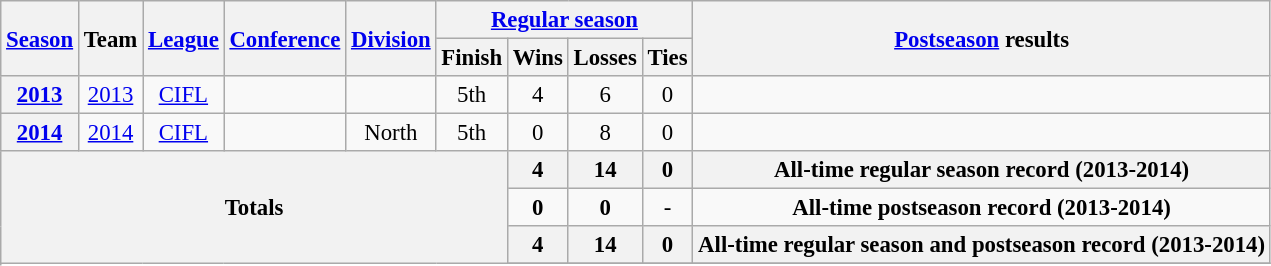<table class="wikitable" style="font-size: 95%;">
<tr>
<th rowspan="2"><a href='#'>Season</a></th>
<th rowspan="2">Team</th>
<th rowspan="2"><a href='#'>League</a></th>
<th rowspan="2"><a href='#'>Conference</a></th>
<th rowspan="2"><a href='#'>Division</a></th>
<th colspan="4"><a href='#'>Regular season</a></th>
<th rowspan="2"><a href='#'>Postseason</a> results</th>
</tr>
<tr>
<th>Finish</th>
<th>Wins</th>
<th>Losses</th>
<th>Ties</th>
</tr>
<tr background:#fcc;">
<th style="text-align:center;"><a href='#'>2013</a></th>
<td style="text-align:center;"><a href='#'>2013</a></td>
<td style="text-align:center;"><a href='#'>CIFL</a></td>
<td style="text-align:center;"></td>
<td style="text-align:center;"></td>
<td style="text-align:center;">5th</td>
<td style="text-align:center;">4</td>
<td style="text-align:center;">6</td>
<td style="text-align:center;">0</td>
<td></td>
</tr>
<tr>
<th style="text-align:center;"><a href='#'>2014</a></th>
<td style="text-align:center;"><a href='#'>2014</a></td>
<td style="text-align:center;"><a href='#'>CIFL</a></td>
<td style="text-align:center;"></td>
<td style="text-align:center;">North</td>
<td style="text-align:center;">5th</td>
<td style="text-align:center;">0</td>
<td style="text-align:center;">8</td>
<td style="text-align:center;">0</td>
<td></td>
</tr>
<tr>
<th style="text-align:center;" rowspan="5" colspan="6">Totals</th>
<th style="text-align:center;"><strong>4</strong></th>
<th style="text-align:center;"><strong>14</strong></th>
<th style="text-align:center;"><strong>0</strong></th>
<th style="text-align:center;" colspan="3"><strong>All-time regular season record (2013-2014)</strong></th>
</tr>
<tr style="text-align:center;">
<td><strong>0</strong></td>
<td><strong>0</strong></td>
<td>-</td>
<td colspan="3"><strong>All-time postseason record (2013-2014)</strong></td>
</tr>
<tr>
<th style="text-align:center;"><strong>4</strong></th>
<th style="text-align:center;"><strong>14</strong></th>
<th style="text-align:center;"><strong>0</strong></th>
<th style="text-align:center;" colspan="3"><strong>All-time regular season and postseason record (2013-2014)</strong></th>
</tr>
<tr>
</tr>
</table>
